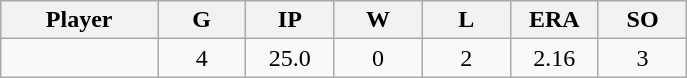<table class="wikitable sortable">
<tr>
<th bgcolor="#DDDDFF" width="16%">Player</th>
<th bgcolor="#DDDDFF" width="9%">G</th>
<th bgcolor="#DDDDFF" width="9%">IP</th>
<th bgcolor="#DDDDFF" width="9%">W</th>
<th bgcolor="#DDDDFF" width="9%">L</th>
<th bgcolor="#DDDDFF" width="9%">ERA</th>
<th bgcolor="#DDDDFF" width="9%">SO</th>
</tr>
<tr align="center">
<td></td>
<td>4</td>
<td>25.0</td>
<td>0</td>
<td>2</td>
<td>2.16</td>
<td>3</td>
</tr>
</table>
